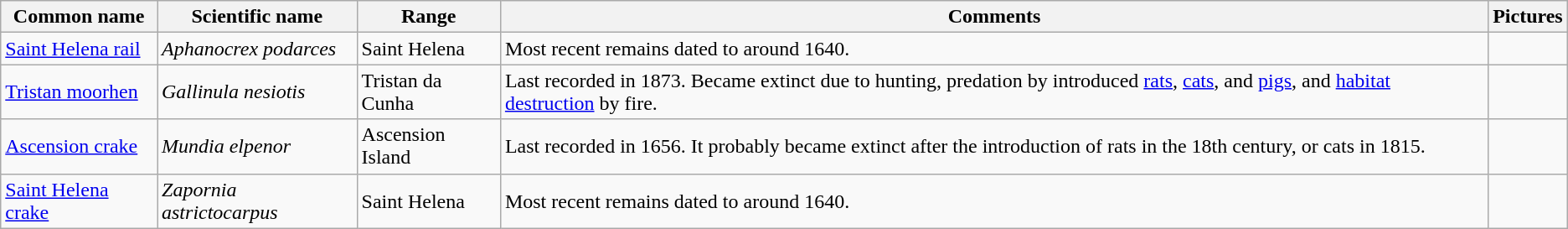<table class="wikitable">
<tr>
<th>Common name</th>
<th>Scientific name</th>
<th>Range</th>
<th class="unsortable">Comments</th>
<th class="unsortable">Pictures</th>
</tr>
<tr>
<td><a href='#'>Saint Helena rail</a></td>
<td><em>Aphanocrex podarces</em></td>
<td>Saint Helena</td>
<td>Most recent remains dated to around 1640.</td>
<td></td>
</tr>
<tr>
<td><a href='#'>Tristan moorhen</a></td>
<td><em>Gallinula nesiotis</em></td>
<td>Tristan da Cunha</td>
<td>Last recorded in 1873. Became extinct due to hunting, predation by introduced <a href='#'>rats</a>, <a href='#'>cats</a>, and <a href='#'>pigs</a>, and <a href='#'>habitat destruction</a> by fire.</td>
<td></td>
</tr>
<tr>
<td><a href='#'>Ascension crake</a></td>
<td><em>Mundia elpenor</em></td>
<td>Ascension Island</td>
<td>Last recorded in 1656. It probably became extinct after the introduction of rats in the 18th century, or cats in 1815.</td>
<td></td>
</tr>
<tr>
<td><a href='#'>Saint Helena crake</a></td>
<td><em>Zapornia astrictocarpus</em></td>
<td>Saint Helena</td>
<td>Most recent remains dated to around 1640.</td>
<td></td>
</tr>
</table>
